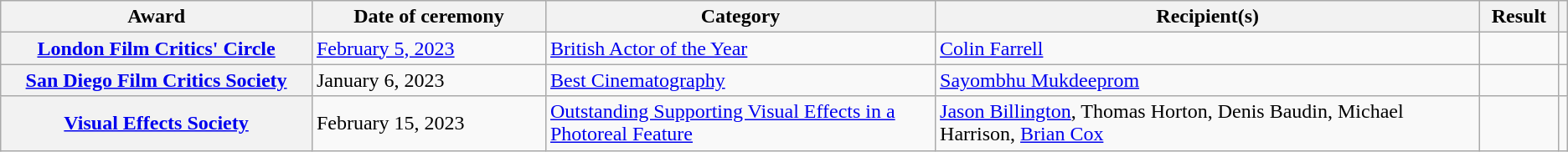<table class="wikitable sortable plainrowheaders">
<tr>
<th scope="col" style="width:20%;">Award</th>
<th scope="col" style="width:15%;">Date of ceremony</th>
<th scope="col" style="width:25%;">Category</th>
<th scope="col" style="width:35%;">Recipient(s)</th>
<th scope="col" style="width:5%;">Result</th>
<th scope="col" style="width:5%;" class="unsortable"></th>
</tr>
<tr>
<th scope="row" rowspan="1"><a href='#'>London Film Critics' Circle</a></th>
<td rowspan="1"><a href='#'>February 5, 2023</a></td>
<td><a href='#'>British Actor of the Year</a></td>
<td><a href='#'>Colin Farrell</a></td>
<td></td>
<td align="center" rowspan="1"></td>
</tr>
<tr>
<th scope="row" rowspan="1"><a href='#'>San Diego Film Critics Society</a></th>
<td rowspan="1">January 6, 2023</td>
<td><a href='#'>Best Cinematography</a></td>
<td><a href='#'>Sayombhu Mukdeeprom</a></td>
<td></td>
<td align="center" rowspan="1"></td>
</tr>
<tr>
<th scope="row" rowspan="1"><a href='#'>Visual Effects Society</a></th>
<td rowspan="1">February 15, 2023</td>
<td><a href='#'>Outstanding Supporting Visual Effects in a Photoreal Feature</a></td>
<td><a href='#'>Jason Billington</a>, Thomas Horton, Denis Baudin, Michael Harrison, <a href='#'>Brian Cox</a></td>
<td></td>
<td align="center" rowspan="1"></td>
</tr>
</table>
